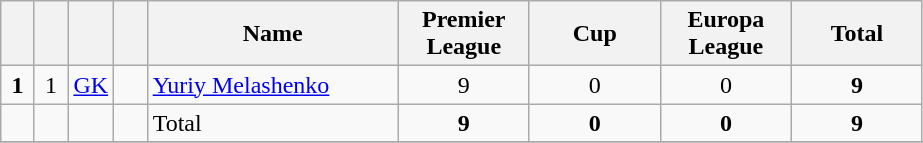<table class="wikitable" style="text-align:center">
<tr>
<th width=15></th>
<th width=15></th>
<th width=15></th>
<th width=15></th>
<th width=160>Name</th>
<th width=80><strong>Premier League</strong></th>
<th width=80><strong>Cup</strong></th>
<th width=80><strong>Europa League</strong></th>
<th width=80>Total</th>
</tr>
<tr>
<td><strong>1</strong></td>
<td>1</td>
<td><a href='#'>GK</a></td>
<td></td>
<td align=left><a href='#'>Yuriy Melashenko</a></td>
<td>9</td>
<td>0</td>
<td>0</td>
<td><strong>9</strong></td>
</tr>
<tr>
<td></td>
<td></td>
<td></td>
<td></td>
<td align=left>Total</td>
<td><strong>9</strong></td>
<td><strong>0</strong></td>
<td><strong>0</strong></td>
<td><strong>9</strong></td>
</tr>
<tr>
</tr>
</table>
